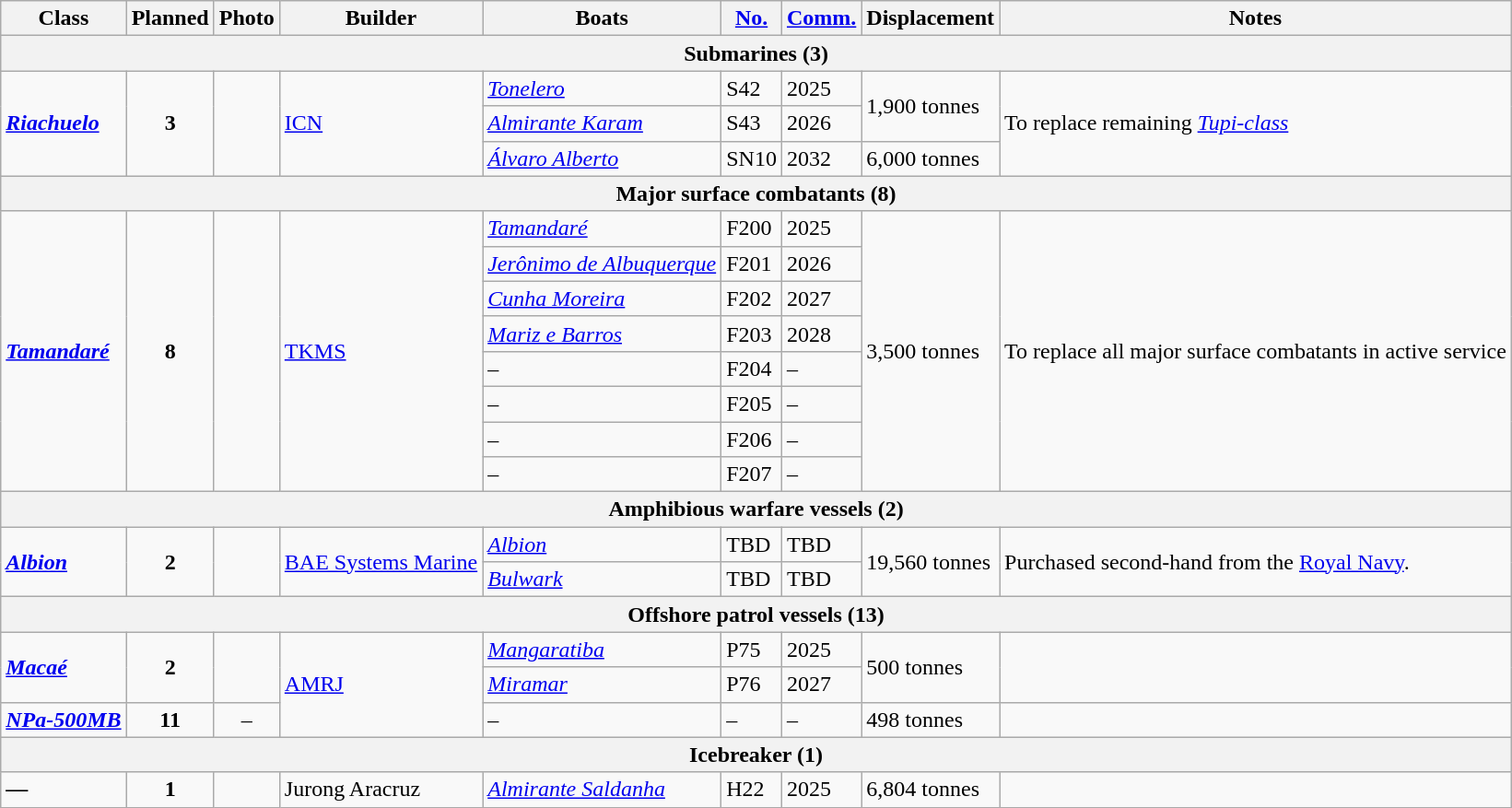<table class="wikitable">
<tr>
<th>Class</th>
<th>Planned</th>
<th>Photo</th>
<th>Builder</th>
<th>Boats</th>
<th><a href='#'>No.</a></th>
<th><a href='#'>Comm.</a></th>
<th>Displacement</th>
<th>Notes</th>
</tr>
<tr>
<th colspan="11">Submarines (3)</th>
</tr>
<tr>
<td rowspan="3" style="text-align:left"><strong><a href='#'><em>Riachuelo</em></a></strong></td>
<td rowspan="3" style="text-align: center"><strong>3</strong></td>
<td rowspan="3"></td>
<td rowspan="3"><a href='#'>ICN</a></td>
<td><a href='#'><em>Tonelero</em></a></td>
<td>S42</td>
<td>2025</td>
<td rowspan="2">1,900 tonnes</td>
<td rowspan="3">To replace remaining <em><a href='#'>Tupi-class</a></em></td>
</tr>
<tr>
<td><a href='#'><em>Almirante Karam</em></a></td>
<td>S43</td>
<td>2026</td>
</tr>
<tr>
<td><a href='#'><em>Álvaro Alberto</em></a></td>
<td>SN10</td>
<td>2032</td>
<td>6,000 tonnes</td>
</tr>
<tr>
<th colspan="11">Major surface combatants (8)</th>
</tr>
<tr>
<td rowspan="8" style="text-align:left"><strong><em><a href='#'>Tamandaré</a></em></strong></td>
<td rowspan="8" style="text-align: center"><strong>8</strong></td>
<td rowspan="8"></td>
<td rowspan="8"><a href='#'>TKMS</a></td>
<td><a href='#'><em>Tamandaré</em></a></td>
<td>F200</td>
<td>2025</td>
<td rowspan="8">3,500 tonnes</td>
<td rowspan="8">To replace all major surface combatants in active service</td>
</tr>
<tr>
<td><a href='#'><em>Jerônimo de Albuquerque</em></a></td>
<td>F201</td>
<td>2026</td>
</tr>
<tr>
<td><a href='#'><em>Cunha Moreira</em></a></td>
<td>F202</td>
<td>2027</td>
</tr>
<tr>
<td><a href='#'><em>Mariz e Barros</em></a></td>
<td>F203</td>
<td>2028</td>
</tr>
<tr>
<td><em>–</em></td>
<td>F204</td>
<td>–</td>
</tr>
<tr>
<td><em>–</em></td>
<td>F205</td>
<td>–</td>
</tr>
<tr>
<td><em>–</em></td>
<td>F206</td>
<td>–</td>
</tr>
<tr>
<td><em>–</em></td>
<td>F207</td>
<td>–</td>
</tr>
<tr>
<th colspan="11">Amphibious warfare vessels (2)</th>
</tr>
<tr>
<td rowspan="2" style="text-align:left"><strong><em><a href='#'>Albion</a></em></strong></td>
<td rowspan="2" style="text-align: center"><strong>2</strong></td>
<td rowspan="2"></td>
<td rowspan="2"><a href='#'>BAE Systems Marine</a></td>
<td><a href='#'><em>Albion</em></a></td>
<td>TBD</td>
<td>TBD</td>
<td rowspan="2">19,560 tonnes</td>
<td rowspan="2">Purchased second-hand from the <a href='#'>Royal Navy</a>.</td>
</tr>
<tr>
<td><a href='#'><em>Bulwark</em></a></td>
<td>TBD</td>
<td>TBD</td>
</tr>
<tr>
<th colspan="11">Offshore patrol vessels (13)</th>
</tr>
<tr>
<td rowspan="2" style="text-align:left"><strong><a href='#'><em>Macaé</em></a></strong></td>
<td rowspan="2" style="text-align: center"><strong>2</strong></td>
<td rowspan="2"></td>
<td rowspan="3"><a href='#'>AMRJ</a></td>
<td><a href='#'><em>Mangaratiba</em></a></td>
<td>P75</td>
<td>2025</td>
<td rowspan="2">500 tonnes</td>
<td rowspan="2"></td>
</tr>
<tr>
<td><a href='#'><em>Miramar</em></a></td>
<td>P76</td>
<td>2027</td>
</tr>
<tr>
<td style="text-align:left"><strong><em><a href='#'>NPa-500MB</a></em></strong></td>
<td style="text-align: center"><strong>11</strong></td>
<td style="text-align: center">–</td>
<td>–</td>
<td>–</td>
<td>–</td>
<td>498 tonnes</td>
<td></td>
</tr>
<tr>
<th colspan="11">Icebreaker (1)</th>
</tr>
<tr>
<td style="text-align:left"><strong>—</strong></td>
<td style="text-align: center"><strong>1</strong></td>
<td style="text-align: center"></td>
<td>Jurong Aracruz</td>
<td><a href='#'><em>Almirante Saldanha</em></a></td>
<td>H22</td>
<td>2025</td>
<td>6,804 tonnes</td>
<td></td>
</tr>
</table>
